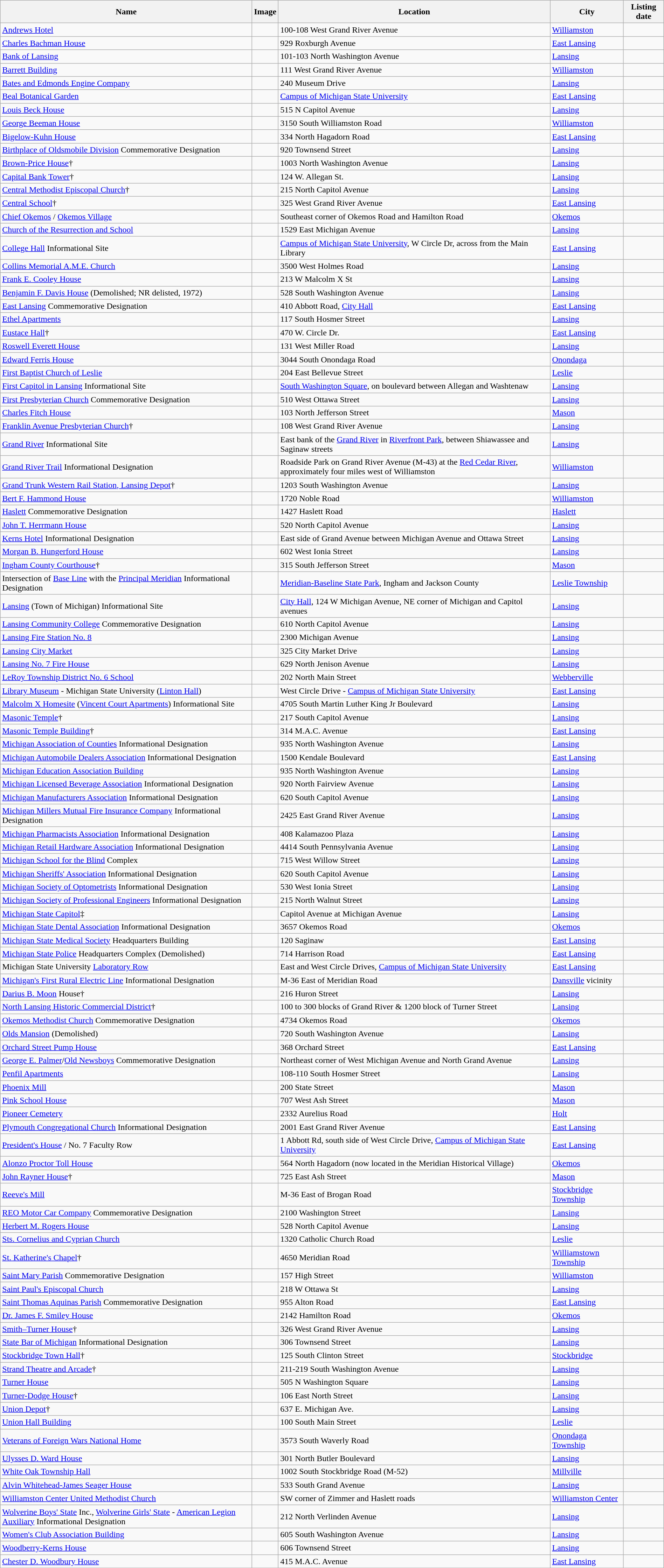<table class="wikitable sortable" style="width:100%">
<tr>
<th>Name</th>
<th>Image</th>
<th>Location</th>
<th>City</th>
<th>Listing date</th>
</tr>
<tr>
<td><a href='#'>Andrews Hotel</a></td>
<td></td>
<td>100-108 West Grand River Avenue</td>
<td><a href='#'>Williamston</a></td>
<td></td>
</tr>
<tr>
<td><a href='#'>Charles Bachman House</a></td>
<td></td>
<td>929 Roxburgh Avenue</td>
<td><a href='#'>East Lansing</a></td>
<td></td>
</tr>
<tr>
<td><a href='#'>Bank of Lansing</a></td>
<td></td>
<td>101-103 North Washington Avenue</td>
<td><a href='#'>Lansing</a></td>
<td></td>
</tr>
<tr>
<td><a href='#'>Barrett Building</a></td>
<td></td>
<td>111 West Grand River Avenue</td>
<td><a href='#'>Williamston</a></td>
<td></td>
</tr>
<tr>
<td><a href='#'>Bates and Edmonds Engine Company</a></td>
<td></td>
<td>240 Museum Drive</td>
<td><a href='#'>Lansing</a></td>
<td></td>
</tr>
<tr>
<td><a href='#'>Beal Botanical Garden</a></td>
<td></td>
<td><a href='#'>Campus of Michigan State University</a></td>
<td><a href='#'>East Lansing</a></td>
<td></td>
</tr>
<tr>
<td><a href='#'>Louis Beck House</a></td>
<td></td>
<td>515 N Capitol Avenue</td>
<td><a href='#'>Lansing</a></td>
<td></td>
</tr>
<tr>
<td><a href='#'>George Beeman House</a></td>
<td></td>
<td>3150 South Williamston Road</td>
<td><a href='#'>Williamston</a></td>
<td></td>
</tr>
<tr>
<td><a href='#'>Bigelow-Kuhn House</a></td>
<td></td>
<td>334 North Hagadorn Road</td>
<td><a href='#'>East Lansing</a></td>
<td></td>
</tr>
<tr>
<td><a href='#'>Birthplace of Oldsmobile Division</a> Commemorative Designation</td>
<td></td>
<td>920 Townsend Street</td>
<td><a href='#'>Lansing</a></td>
<td></td>
</tr>
<tr>
<td><a href='#'>Brown-Price House</a>†</td>
<td></td>
<td>1003 North Washington Avenue</td>
<td><a href='#'>Lansing</a></td>
<td></td>
</tr>
<tr>
<td><a href='#'>Capital Bank Tower</a>†</td>
<td></td>
<td>124 W. Allegan St.</td>
<td><a href='#'>Lansing</a></td>
<td></td>
</tr>
<tr>
<td><a href='#'>Central Methodist Episcopal Church</a>†</td>
<td></td>
<td>215 North Capitol Avenue</td>
<td><a href='#'>Lansing</a></td>
<td></td>
</tr>
<tr>
<td><a href='#'>Central School</a>†</td>
<td></td>
<td>325 West Grand River Avenue</td>
<td><a href='#'>East Lansing</a></td>
<td></td>
</tr>
<tr>
<td><a href='#'>Chief Okemos</a> / <a href='#'>Okemos Village</a></td>
<td></td>
<td>Southeast corner of Okemos Road and Hamilton Road</td>
<td><a href='#'>Okemos</a></td>
<td></td>
</tr>
<tr>
<td><a href='#'>Church of the Resurrection and School</a></td>
<td></td>
<td>1529 East Michigan Avenue</td>
<td><a href='#'>Lansing</a></td>
<td></td>
</tr>
<tr>
<td><a href='#'>College Hall</a> Informational Site</td>
<td></td>
<td><a href='#'>Campus of Michigan State University</a>, W Circle Dr, across from the Main Library</td>
<td><a href='#'>East Lansing</a></td>
<td></td>
</tr>
<tr>
<td><a href='#'>Collins Memorial A.M.E. Church</a></td>
<td></td>
<td>3500 West Holmes Road</td>
<td><a href='#'>Lansing</a></td>
<td></td>
</tr>
<tr>
<td><a href='#'>Frank E. Cooley House</a></td>
<td></td>
<td>213 W Malcolm X St</td>
<td><a href='#'>Lansing</a></td>
<td></td>
</tr>
<tr>
<td><a href='#'>Benjamin F. Davis House</a> (Demolished; NR delisted, 1972)</td>
<td></td>
<td>528 South Washington Avenue</td>
<td><a href='#'>Lansing</a></td>
<td></td>
</tr>
<tr>
<td><a href='#'>East Lansing</a> Commemorative Designation</td>
<td></td>
<td>410 Abbott Road, <a href='#'>City Hall</a></td>
<td><a href='#'>East Lansing</a></td>
<td></td>
</tr>
<tr>
<td><a href='#'>Ethel Apartments</a></td>
<td></td>
<td>117 South Hosmer Street</td>
<td><a href='#'>Lansing</a></td>
<td></td>
</tr>
<tr>
<td><a href='#'>Eustace Hall</a>†</td>
<td></td>
<td>470 W. Circle Dr.</td>
<td><a href='#'>East Lansing</a></td>
<td></td>
</tr>
<tr>
<td><a href='#'>Roswell Everett House</a></td>
<td></td>
<td>131 West Miller Road</td>
<td><a href='#'>Lansing</a></td>
<td></td>
</tr>
<tr>
<td><a href='#'>Edward Ferris House</a></td>
<td></td>
<td>3044 South Onondaga Road</td>
<td><a href='#'>Onondaga</a></td>
<td></td>
</tr>
<tr>
<td><a href='#'>First Baptist Church of Leslie</a></td>
<td></td>
<td>204 East Bellevue Street</td>
<td><a href='#'>Leslie</a></td>
<td></td>
</tr>
<tr>
<td><a href='#'>First Capitol in Lansing</a> Informational Site</td>
<td></td>
<td><a href='#'>South Washington Square</a>, on boulevard between Allegan and Washtenaw</td>
<td><a href='#'>Lansing</a></td>
<td></td>
</tr>
<tr>
<td><a href='#'>First Presbyterian Church</a> Commemorative Designation</td>
<td></td>
<td>510 West Ottawa Street</td>
<td><a href='#'>Lansing</a></td>
<td></td>
</tr>
<tr>
<td><a href='#'>Charles Fitch House</a></td>
<td></td>
<td>103 North Jefferson Street</td>
<td><a href='#'>Mason</a></td>
<td></td>
</tr>
<tr>
<td><a href='#'>Franklin Avenue Presbyterian Church</a>†</td>
<td></td>
<td>108 West Grand River Avenue</td>
<td><a href='#'>Lansing</a></td>
<td></td>
</tr>
<tr>
<td><a href='#'>Grand River</a> Informational Site</td>
<td></td>
<td>East bank of the <a href='#'>Grand River</a> in <a href='#'>Riverfront Park</a>, between Shiawassee and Saginaw streets</td>
<td><a href='#'>Lansing</a></td>
<td></td>
</tr>
<tr>
<td><a href='#'>Grand River Trail</a> Informational Designation</td>
<td></td>
<td>Roadside Park on Grand River Avenue (M-43) at the <a href='#'>Red Cedar River</a>, approximately four miles west of Williamston</td>
<td><a href='#'>Williamston</a></td>
<td></td>
</tr>
<tr>
<td><a href='#'>Grand Trunk Western Rail Station, Lansing Depot</a>†</td>
<td></td>
<td>1203 South Washington Avenue</td>
<td><a href='#'>Lansing</a></td>
<td></td>
</tr>
<tr>
<td><a href='#'>Bert F. Hammond House</a></td>
<td></td>
<td>1720 Noble Road</td>
<td><a href='#'>Williamston</a></td>
<td></td>
</tr>
<tr>
<td><a href='#'>Haslett</a> Commemorative Designation</td>
<td></td>
<td>1427 Haslett Road</td>
<td><a href='#'>Haslett</a></td>
<td></td>
</tr>
<tr>
<td><a href='#'>John T. Herrmann House</a></td>
<td></td>
<td>520 North Capitol Avenue</td>
<td><a href='#'>Lansing</a></td>
<td></td>
</tr>
<tr>
<td><a href='#'>Kerns Hotel</a> Informational Designation</td>
<td></td>
<td>East side of Grand Avenue between Michigan Avenue and Ottawa Street</td>
<td><a href='#'>Lansing</a></td>
<td></td>
</tr>
<tr>
<td><a href='#'>Morgan B. Hungerford House</a></td>
<td></td>
<td>602 West Ionia Street</td>
<td><a href='#'>Lansing</a></td>
<td></td>
</tr>
<tr>
<td><a href='#'>Ingham County Courthouse</a>†</td>
<td></td>
<td>315 South Jefferson Street</td>
<td><a href='#'>Mason</a></td>
<td></td>
</tr>
<tr>
<td>Intersection of <a href='#'>Base Line</a> with the <a href='#'>Principal Meridian</a> Informational Designation</td>
<td></td>
<td><a href='#'>Meridian-Baseline State Park</a>, Ingham and Jackson County</td>
<td><a href='#'>Leslie Township</a></td>
<td></td>
</tr>
<tr>
<td><a href='#'>Lansing</a> (Town of Michigan) Informational Site</td>
<td></td>
<td><a href='#'>City Hall</a>, 124 W Michigan Avenue, NE corner of Michigan and Capitol avenues</td>
<td><a href='#'>Lansing</a></td>
<td></td>
</tr>
<tr>
<td><a href='#'>Lansing Community College</a> Commemorative Designation</td>
<td></td>
<td>610 North Capitol Avenue</td>
<td><a href='#'>Lansing</a></td>
<td></td>
</tr>
<tr>
<td><a href='#'>Lansing Fire Station No. 8</a></td>
<td></td>
<td>2300 Michigan Avenue</td>
<td><a href='#'>Lansing</a></td>
<td></td>
</tr>
<tr>
<td><a href='#'>Lansing City Market</a></td>
<td></td>
<td>325 City Market Drive</td>
<td><a href='#'>Lansing</a></td>
<td></td>
</tr>
<tr>
<td><a href='#'>Lansing No. 7 Fire House</a></td>
<td></td>
<td>629 North Jenison Avenue</td>
<td><a href='#'>Lansing</a></td>
<td></td>
</tr>
<tr>
<td><a href='#'>LeRoy Township District No. 6 School</a></td>
<td></td>
<td>202 North Main Street</td>
<td><a href='#'>Webberville</a></td>
<td></td>
</tr>
<tr>
<td><a href='#'>Library Museum</a> - Michigan State University (<a href='#'>Linton Hall</a>)</td>
<td></td>
<td>West Circle Drive - <a href='#'>Campus of Michigan State University</a></td>
<td><a href='#'>East Lansing</a></td>
<td></td>
</tr>
<tr>
<td><a href='#'>Malcolm X Homesite</a> (<a href='#'>Vincent Court Apartments</a>) Informational Site</td>
<td></td>
<td>4705 South Martin Luther King Jr Boulevard</td>
<td><a href='#'>Lansing</a></td>
<td></td>
</tr>
<tr>
<td><a href='#'>Masonic Temple</a>†</td>
<td></td>
<td>217 South Capitol Avenue</td>
<td><a href='#'>Lansing</a></td>
<td></td>
</tr>
<tr>
<td><a href='#'>Masonic Temple Building</a>†</td>
<td></td>
<td>314 M.A.C. Avenue</td>
<td><a href='#'>East Lansing</a></td>
<td></td>
</tr>
<tr>
<td><a href='#'>Michigan Association of Counties</a> Informational Designation</td>
<td></td>
<td>935 North Washington Avenue</td>
<td><a href='#'>Lansing</a></td>
<td></td>
</tr>
<tr>
<td><a href='#'>Michigan Automobile Dealers Association</a> Informational Designation</td>
<td></td>
<td>1500 Kendale Boulevard</td>
<td><a href='#'>East Lansing</a></td>
<td></td>
</tr>
<tr>
<td><a href='#'>Michigan Education Association Building</a></td>
<td></td>
<td>935 North Washington Avenue</td>
<td><a href='#'>Lansing</a></td>
<td></td>
</tr>
<tr>
<td><a href='#'>Michigan Licensed Beverage Association</a> Informational Designation</td>
<td></td>
<td>920 North Fairview Avenue</td>
<td><a href='#'>Lansing</a></td>
<td></td>
</tr>
<tr>
<td><a href='#'>Michigan Manufacturers Association</a> Informational Designation</td>
<td></td>
<td>620 South Capitol Avenue</td>
<td><a href='#'>Lansing</a></td>
<td></td>
</tr>
<tr>
<td><a href='#'>Michigan Millers Mutual Fire Insurance Company</a> Informational Designation</td>
<td></td>
<td>2425 East Grand River Avenue</td>
<td><a href='#'>Lansing</a></td>
<td></td>
</tr>
<tr>
<td><a href='#'>Michigan Pharmacists Association</a> Informational Designation</td>
<td></td>
<td>408 Kalamazoo Plaza</td>
<td><a href='#'>Lansing</a></td>
<td></td>
</tr>
<tr>
<td><a href='#'>Michigan Retail Hardware Association</a> Informational Designation</td>
<td></td>
<td>4414 South Pennsylvania Avenue</td>
<td><a href='#'>Lansing</a></td>
<td></td>
</tr>
<tr>
<td><a href='#'>Michigan School for the Blind</a> Complex</td>
<td></td>
<td>715 West Willow Street</td>
<td><a href='#'>Lansing</a></td>
<td></td>
</tr>
<tr>
<td><a href='#'>Michigan Sheriffs' Association</a> Informational Designation</td>
<td></td>
<td>620 South Capitol Avenue</td>
<td><a href='#'>Lansing</a></td>
<td></td>
</tr>
<tr>
<td><a href='#'>Michigan Society of Optometrists</a> Informational Designation</td>
<td></td>
<td>530 West Ionia Street</td>
<td><a href='#'>Lansing</a></td>
<td></td>
</tr>
<tr>
<td><a href='#'>Michigan Society of Professional Engineers</a> Informational Designation</td>
<td></td>
<td>215 North Walnut Street</td>
<td><a href='#'>Lansing</a></td>
<td></td>
</tr>
<tr>
<td><a href='#'>Michigan State Capitol</a>‡</td>
<td></td>
<td>Capitol Avenue at Michigan Avenue</td>
<td><a href='#'>Lansing</a></td>
<td></td>
</tr>
<tr>
<td><a href='#'>Michigan State Dental Association</a> Informational Designation</td>
<td></td>
<td>3657 Okemos Road</td>
<td><a href='#'>Okemos</a></td>
<td></td>
</tr>
<tr>
<td><a href='#'>Michigan State Medical Society</a> Headquarters Building</td>
<td></td>
<td>120 Saginaw</td>
<td><a href='#'>East Lansing</a></td>
<td></td>
</tr>
<tr>
<td><a href='#'>Michigan State Police</a> Headquarters Complex (Demolished)</td>
<td></td>
<td>714 Harrison Road</td>
<td><a href='#'>East Lansing</a></td>
<td></td>
</tr>
<tr>
<td>Michigan State University <a href='#'>Laboratory Row</a></td>
<td></td>
<td>East and West Circle Drives, <a href='#'>Campus of Michigan State University</a></td>
<td><a href='#'>East Lansing</a></td>
<td></td>
</tr>
<tr>
<td><a href='#'>Michigan's First Rural Electric Line</a> Informational Designation</td>
<td></td>
<td>M-36 East of Meridian Road</td>
<td><a href='#'>Dansville</a> vicinity</td>
<td></td>
</tr>
<tr>
<td><a href='#'>Darius B. Moon</a> House†</td>
<td></td>
<td>216 Huron Street</td>
<td><a href='#'>Lansing</a></td>
<td></td>
</tr>
<tr>
<td><a href='#'>North Lansing Historic Commercial District</a>†</td>
<td></td>
<td>100 to 300 blocks of Grand River & 1200 block of Turner Street</td>
<td><a href='#'>Lansing</a></td>
<td></td>
</tr>
<tr>
<td><a href='#'>Okemos Methodist Church</a> Commemorative Designation</td>
<td></td>
<td>4734 Okemos Road</td>
<td><a href='#'>Okemos</a></td>
<td></td>
</tr>
<tr>
<td><a href='#'>Olds Mansion</a> (Demolished)</td>
<td></td>
<td>720 South Washington Avenue</td>
<td><a href='#'>Lansing</a></td>
<td></td>
</tr>
<tr>
<td><a href='#'>Orchard Street Pump House</a></td>
<td></td>
<td>368 Orchard Street</td>
<td><a href='#'>East Lansing</a></td>
<td></td>
</tr>
<tr>
<td><a href='#'>George E. Palmer</a>/<a href='#'>Old Newsboys</a> Commemorative Designation</td>
<td></td>
<td>Northeast corner of West Michigan Avenue and North Grand Avenue</td>
<td><a href='#'>Lansing</a></td>
<td></td>
</tr>
<tr>
<td><a href='#'>Penfil Apartments</a></td>
<td></td>
<td>108-110 South Hosmer Street</td>
<td><a href='#'>Lansing</a></td>
<td></td>
</tr>
<tr>
<td><a href='#'>Phoenix Mill</a></td>
<td></td>
<td>200 State Street</td>
<td><a href='#'>Mason</a></td>
<td></td>
</tr>
<tr>
<td><a href='#'>Pink School House</a></td>
<td></td>
<td>707 West Ash Street</td>
<td><a href='#'>Mason</a></td>
<td></td>
</tr>
<tr>
<td><a href='#'>Pioneer Cemetery</a></td>
<td></td>
<td>2332 Aurelius Road</td>
<td><a href='#'>Holt</a></td>
<td></td>
</tr>
<tr>
<td><a href='#'>Plymouth Congregational Church</a> Informational Designation</td>
<td></td>
<td>2001 East Grand River Avenue</td>
<td><a href='#'>East Lansing</a></td>
<td></td>
</tr>
<tr>
<td><a href='#'>President's House</a> / No. 7 Faculty Row</td>
<td></td>
<td>1 Abbott Rd, south side of West Circle Drive, <a href='#'>Campus of Michigan State University</a></td>
<td><a href='#'>East Lansing</a></td>
<td></td>
</tr>
<tr>
<td><a href='#'>Alonzo Proctor Toll House</a></td>
<td></td>
<td>564 North Hagadorn (now located in the Meridian Historical Village)</td>
<td><a href='#'>Okemos</a></td>
<td></td>
</tr>
<tr>
<td><a href='#'>John Rayner House</a>†</td>
<td></td>
<td>725 East Ash Street</td>
<td><a href='#'>Mason</a></td>
<td></td>
</tr>
<tr>
<td><a href='#'>Reeve's Mill</a></td>
<td></td>
<td>M-36 East of Brogan Road</td>
<td><a href='#'>Stockbridge Township</a></td>
<td></td>
</tr>
<tr>
<td><a href='#'>REO Motor Car Company</a> Commemorative Designation</td>
<td></td>
<td>2100 Washington Street</td>
<td><a href='#'>Lansing</a></td>
<td></td>
</tr>
<tr>
<td><a href='#'>Herbert M. Rogers House</a></td>
<td></td>
<td>528 North Capitol Avenue</td>
<td><a href='#'>Lansing</a></td>
<td></td>
</tr>
<tr>
<td><a href='#'>Sts. Cornelius and Cyprian Church</a></td>
<td></td>
<td>1320 Catholic Church Road</td>
<td><a href='#'>Leslie</a></td>
<td></td>
</tr>
<tr>
<td><a href='#'>St. Katherine's Chapel</a>†</td>
<td></td>
<td>4650 Meridian Road</td>
<td><a href='#'>Williamstown Township</a></td>
<td></td>
</tr>
<tr>
<td><a href='#'>Saint Mary Parish</a> Commemorative Designation</td>
<td></td>
<td>157 High Street</td>
<td><a href='#'>Williamston</a></td>
<td></td>
</tr>
<tr>
<td><a href='#'>Saint Paul's Episcopal Church</a></td>
<td></td>
<td>218 W Ottawa St</td>
<td><a href='#'>Lansing</a></td>
<td></td>
</tr>
<tr>
<td><a href='#'>Saint Thomas Aquinas Parish</a> Commemorative Designation</td>
<td></td>
<td>955 Alton Road</td>
<td><a href='#'>East Lansing</a></td>
<td></td>
</tr>
<tr>
<td><a href='#'>Dr. James F. Smiley House</a></td>
<td></td>
<td>2142 Hamilton Road</td>
<td><a href='#'>Okemos</a></td>
<td></td>
</tr>
<tr>
<td><a href='#'>Smith–Turner House</a>†</td>
<td></td>
<td>326 West Grand River Avenue</td>
<td><a href='#'>Lansing</a></td>
<td></td>
</tr>
<tr>
<td><a href='#'>State Bar of Michigan</a> Informational Designation</td>
<td></td>
<td>306 Townsend Street</td>
<td><a href='#'>Lansing</a></td>
<td></td>
</tr>
<tr>
<td><a href='#'>Stockbridge Town Hall</a>†</td>
<td></td>
<td>125 South Clinton Street</td>
<td><a href='#'>Stockbridge</a></td>
<td></td>
</tr>
<tr>
<td><a href='#'>Strand Theatre and Arcade</a>†</td>
<td></td>
<td>211-219 South Washington Avenue</td>
<td><a href='#'>Lansing</a></td>
<td></td>
</tr>
<tr>
<td><a href='#'>Turner House</a></td>
<td></td>
<td>505 N Washington Square</td>
<td><a href='#'>Lansing</a></td>
<td></td>
</tr>
<tr>
<td><a href='#'>Turner-Dodge House</a>†</td>
<td></td>
<td>106 East North Street</td>
<td><a href='#'>Lansing</a></td>
<td></td>
</tr>
<tr>
<td><a href='#'>Union Depot</a>†</td>
<td></td>
<td>637 E. Michigan Ave.</td>
<td><a href='#'>Lansing</a></td>
<td></td>
</tr>
<tr>
<td><a href='#'>Union Hall Building</a></td>
<td></td>
<td>100 South Main Street</td>
<td><a href='#'>Leslie</a></td>
<td></td>
</tr>
<tr>
<td><a href='#'>Veterans of Foreign Wars National Home</a></td>
<td></td>
<td>3573 South Waverly Road</td>
<td><a href='#'>Onondaga Township</a></td>
<td></td>
</tr>
<tr>
<td><a href='#'>Ulysses D. Ward House</a></td>
<td></td>
<td>301 North Butler Boulevard</td>
<td><a href='#'>Lansing</a></td>
<td></td>
</tr>
<tr>
<td><a href='#'>White Oak Township Hall</a></td>
<td></td>
<td>1002 South Stockbridge Road (M-52)</td>
<td><a href='#'>Millville</a></td>
<td></td>
</tr>
<tr>
<td><a href='#'>Alvin Whitehead-James Seager House</a></td>
<td></td>
<td>533 South Grand Avenue</td>
<td><a href='#'>Lansing</a></td>
<td></td>
</tr>
<tr>
<td><a href='#'>Williamston Center United Methodist Church</a></td>
<td></td>
<td>SW corner of Zimmer and Haslett roads</td>
<td><a href='#'>Williamston Center</a></td>
<td></td>
</tr>
<tr>
<td><a href='#'>Wolverine Boys' State</a> Inc., <a href='#'>Wolverine Girls' State</a> - <a href='#'>American Legion Auxiliary</a> Informational Designation</td>
<td></td>
<td>212 North Verlinden Avenue</td>
<td><a href='#'>Lansing</a></td>
<td></td>
</tr>
<tr>
<td><a href='#'>Women's Club Association Building</a></td>
<td></td>
<td>605 South Washington Avenue</td>
<td><a href='#'>Lansing</a></td>
<td></td>
</tr>
<tr>
<td><a href='#'>Woodberry-Kerns House</a></td>
<td></td>
<td>606 Townsend Street</td>
<td><a href='#'>Lansing</a></td>
<td></td>
</tr>
<tr>
<td><a href='#'>Chester D. Woodbury House</a></td>
<td></td>
<td>415 M.A.C. Avenue</td>
<td><a href='#'>East Lansing</a></td>
<td></td>
</tr>
</table>
